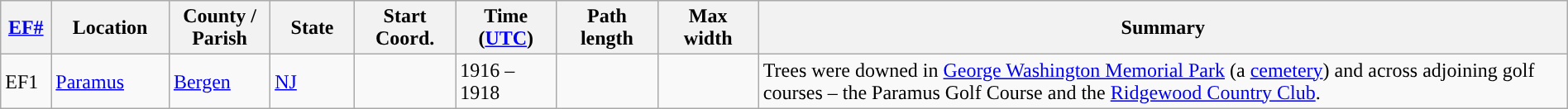<table class="wikitable sortable" style="width:100%;">
<tr>
<th scope="col"  style="width:3%; text-align:center;"><a href='#'>EF#</a></th>
<th scope="col"  style="width:7%; text-align:center;" class="unsortable">Location</th>
<th scope="col"  style="width:6%; text-align:center;" class="unsortable">County / Parish</th>
<th scope="col"  style="width:5%; text-align:center;">State</th>
<th scope="col"  style="width:6%; text-align:center;">Start Coord.</th>
<th scope="col"  style="width:6%; text-align:center;">Time (<a href='#'>UTC</a>)</th>
<th scope="col"  style="width:6%; text-align:center;">Path length</th>
<th scope="col"  style="width:6%; text-align:center;">Max width</th>
<th scope="col" class="unsortable" style="width:48%; text-align:center;">Summary</th>
</tr>
<tr>
<td>EF1</td>
<td><a href='#'>Paramus</a></td>
<td><a href='#'>Bergen</a></td>
<td><a href='#'>NJ</a></td>
<td></td>
<td>1916 – 1918</td>
<td></td>
<td></td>
<td>Trees were downed in <a href='#'>George Washington Memorial Park</a> (a <a href='#'>cemetery</a>) and across adjoining golf courses – the Paramus Golf Course and the <a href='#'>Ridgewood Country Club</a>.</td>
</tr>
</table>
